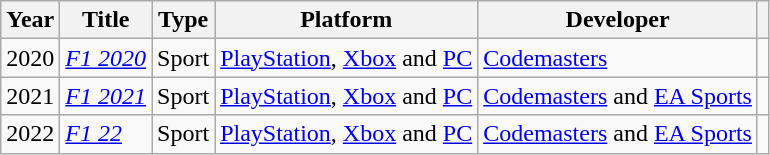<table class="wikitable sortable">
<tr>
<th>Year</th>
<th>Title</th>
<th>Type</th>
<th class="unsortable">Platform</th>
<th>Developer</th>
<th></th>
</tr>
<tr>
<td>2020</td>
<td><em><a href='#'>F1 2020</a></em></td>
<td>Sport</td>
<td><a href='#'>PlayStation</a>, <a href='#'>Xbox</a> and <a href='#'>PC</a></td>
<td><a href='#'>Codemasters</a></td>
<td></td>
</tr>
<tr>
<td>2021</td>
<td><em><a href='#'>F1 2021</a></em></td>
<td>Sport</td>
<td><a href='#'>PlayStation</a>, <a href='#'>Xbox</a> and <a href='#'>PC</a></td>
<td><a href='#'>Codemasters</a> and <a href='#'>EA Sports</a></td>
<td></td>
</tr>
<tr>
<td>2022</td>
<td><em><a href='#'>F1 22</a></em></td>
<td>Sport</td>
<td><a href='#'>PlayStation</a>, <a href='#'>Xbox</a> and <a href='#'>PC</a></td>
<td><a href='#'>Codemasters</a> and <a href='#'>EA Sports</a></td>
<td></td>
</tr>
</table>
